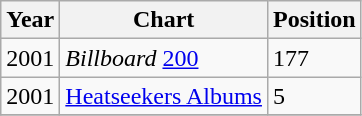<table class="wikitable">
<tr>
<th align="center">Year</th>
<th align="center">Chart</th>
<th align="center">Position</th>
</tr>
<tr>
<td align="left">2001</td>
<td align="left"><em>Billboard</em> <a href='#'>200</a></td>
<td align="left">177</td>
</tr>
<tr>
<td align="left">2001</td>
<td align="left"><a href='#'>Heatseekers Albums</a></td>
<td align="left">5</td>
</tr>
<tr>
</tr>
</table>
